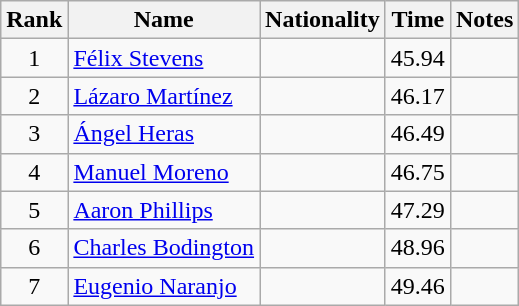<table class="wikitable sortable" style="text-align:center">
<tr>
<th>Rank</th>
<th>Name</th>
<th>Nationality</th>
<th>Time</th>
<th>Notes</th>
</tr>
<tr>
<td align=center>1</td>
<td align=left><a href='#'>Félix Stevens</a></td>
<td align=left></td>
<td>45.94</td>
<td></td>
</tr>
<tr>
<td align=center>2</td>
<td align=left><a href='#'>Lázaro Martínez</a></td>
<td align=left></td>
<td>46.17</td>
<td></td>
</tr>
<tr>
<td align=center>3</td>
<td align=left><a href='#'>Ángel Heras</a></td>
<td align=left></td>
<td>46.49</td>
<td></td>
</tr>
<tr>
<td align=center>4</td>
<td align=left><a href='#'>Manuel Moreno</a></td>
<td align=left></td>
<td>46.75</td>
<td></td>
</tr>
<tr>
<td align=center>5</td>
<td align=left><a href='#'>Aaron Phillips</a></td>
<td align=left></td>
<td>47.29</td>
<td></td>
</tr>
<tr>
<td align=center>6</td>
<td align=left><a href='#'>Charles Bodington</a></td>
<td align=left></td>
<td>48.96</td>
<td></td>
</tr>
<tr>
<td align=center>7</td>
<td align=left><a href='#'>Eugenio Naranjo</a></td>
<td align=left></td>
<td>49.46</td>
<td></td>
</tr>
</table>
